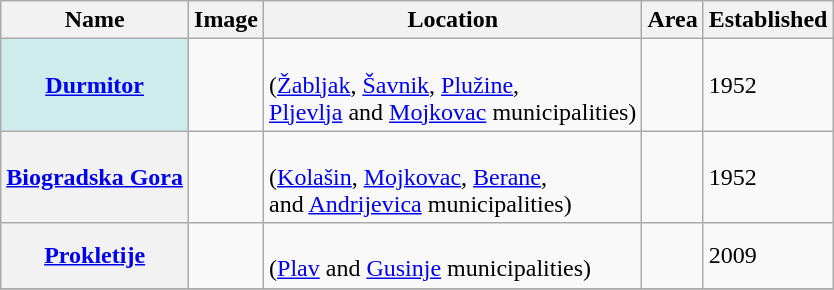<table class="sortable wikitable plainrowheaders">
<tr>
<th scope=col>Name</th>
<th>Image</th>
<th scope=col>Location</th>
<th scope=col>Area</th>
<th scope=col>Established</th>
</tr>
<tr>
<th scope=row style="background:#CFECEC;"><a href='#'>Durmitor</a></th>
<td></td>
<td><br>(<a href='#'>Žabljak</a>, <a href='#'>Šavnik</a>, <a href='#'>Plužine</a>,<br> <a href='#'>Pljevlja</a> and <a href='#'>Mojkovac</a> municipalities)</td>
<td></td>
<td>1952</td>
</tr>
<tr>
<th scope=row><a href='#'>Biogradska Gora</a></th>
<td></td>
<td><br>(<a href='#'>Kolašin</a>, <a href='#'>Mojkovac</a>, <a href='#'>Berane</a>,<br> and <a href='#'>Andrijevica</a> municipalities)</td>
<td></td>
<td>1952</td>
</tr>
<tr>
<th scope=row><a href='#'>Prokletije</a></th>
<td></td>
<td><br>(<a href='#'>Plav</a> and <a href='#'>Gusinje</a> municipalities)</td>
<td></td>
<td>2009</td>
</tr>
<tr>
</tr>
</table>
